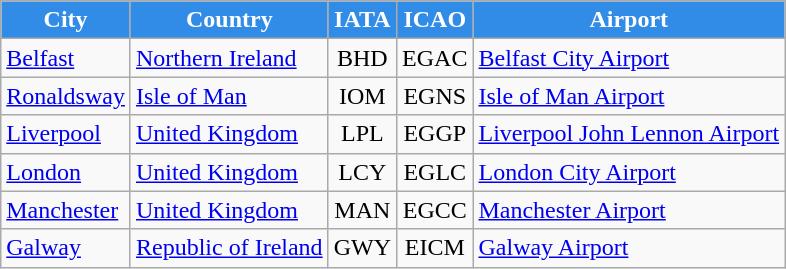<table class="wikitable sortable toccolours">
<tr>
<th style="background:#318ce7; color:white;">City</th>
<th style="background:#318ce7; color:white;">Country</th>
<th style="background:#318ce7; color:white;">IATA</th>
<th style="background:#318ce7; color:white;">ICAO</th>
<th style="background:#318ce7; color:white;">Airport</th>
</tr>
<tr>
<td><a href='#'>Belfast</a></td>
<td><a href='#'>Northern Ireland</a></td>
<td align=center>BHD</td>
<td align=center>EGAC</td>
<td><a href='#'>Belfast City Airport</a></td>
</tr>
<tr>
<td><a href='#'>Ronaldsway</a></td>
<td><a href='#'>Isle of Man</a></td>
<td align=center>IOM</td>
<td align=center>EGNS</td>
<td><a href='#'>Isle of Man Airport</a></td>
</tr>
<tr>
<td><a href='#'>Liverpool</a></td>
<td><a href='#'>United Kingdom</a></td>
<td align=center>LPL</td>
<td align=center>EGGP</td>
<td><a href='#'>Liverpool John Lennon Airport</a></td>
</tr>
<tr>
<td><a href='#'>London</a></td>
<td><a href='#'>United Kingdom</a></td>
<td align=center>LCY</td>
<td align=center>EGLC</td>
<td><a href='#'>London City Airport</a></td>
</tr>
<tr>
<td><a href='#'>Manchester</a></td>
<td><a href='#'>United Kingdom</a></td>
<td align=center>MAN</td>
<td align=center>EGCC</td>
<td><a href='#'>Manchester Airport</a></td>
</tr>
<tr>
<td><a href='#'>Galway</a></td>
<td><a href='#'>Republic of Ireland</a></td>
<td align=center>GWY</td>
<td align=center>EICM</td>
<td><a href='#'>Galway Airport</a></td>
</tr>
</table>
